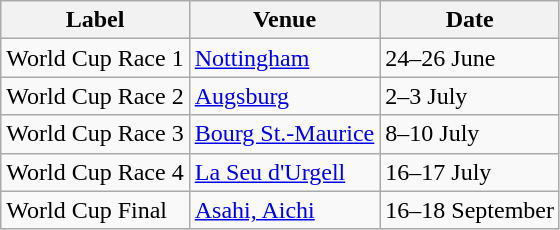<table class="wikitable">
<tr>
<th>Label</th>
<th>Venue</th>
<th>Date</th>
</tr>
<tr align=left>
<td>World Cup Race 1</td>
<td align=left> <a href='#'>Nottingham</a></td>
<td align=left>24–26 June</td>
</tr>
<tr align=left>
<td>World Cup Race 2</td>
<td align=left> <a href='#'>Augsburg</a></td>
<td align=left>2–3 July</td>
</tr>
<tr align=left>
<td>World Cup Race 3</td>
<td align=left> <a href='#'>Bourg St.-Maurice</a></td>
<td align=left>8–10 July</td>
</tr>
<tr align=left>
<td>World Cup Race 4</td>
<td align=left> <a href='#'>La Seu d'Urgell</a></td>
<td align=left>16–17 July</td>
</tr>
<tr align=left>
<td>World Cup Final</td>
<td align=left> <a href='#'>Asahi, Aichi</a></td>
<td align=left>16–18 September</td>
</tr>
</table>
